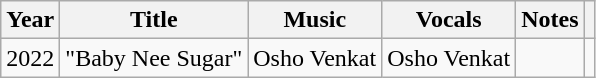<table class="wikitable sortable">
<tr>
<th>Year</th>
<th>Title</th>
<th>Music</th>
<th>Vocals</th>
<th scope="col" class="unsortable">Notes</th>
<th scope="col" class="unsortable"></th>
</tr>
<tr>
<td>2022</td>
<td>"Baby Nee Sugar"</td>
<td>Osho Venkat</td>
<td>Osho Venkat</td>
<td></td>
<td></td>
</tr>
</table>
